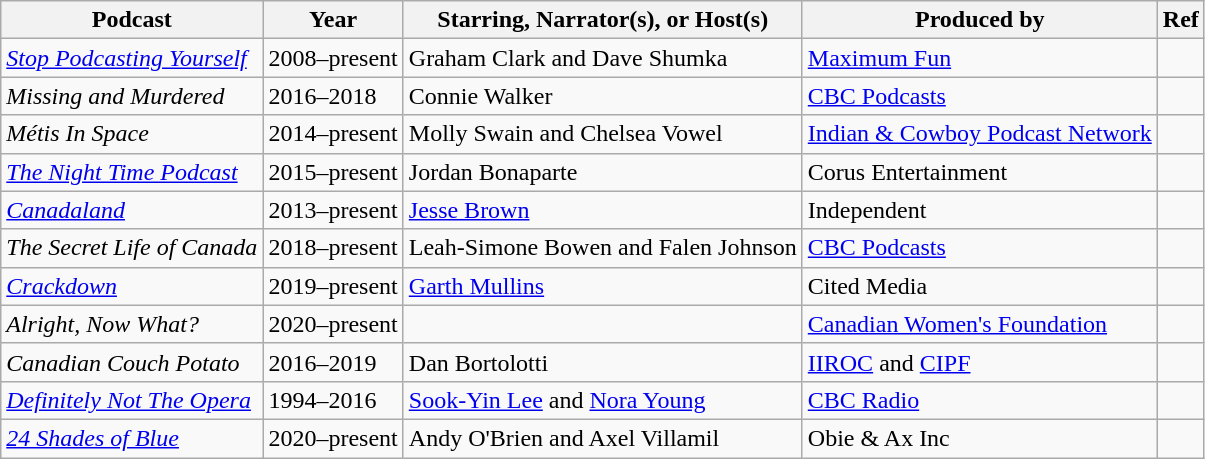<table class="wikitable sortable">
<tr>
<th>Podcast</th>
<th>Year</th>
<th>Starring, Narrator(s), or Host(s)</th>
<th>Produced by</th>
<th>Ref</th>
</tr>
<tr>
<td><em><a href='#'>Stop Podcasting Yourself</a></em></td>
<td>2008–present</td>
<td>Graham Clark and Dave Shumka</td>
<td><a href='#'>Maximum Fun</a></td>
<td></td>
</tr>
<tr>
<td><em>Missing and Murdered</em></td>
<td>2016–2018</td>
<td>Connie Walker</td>
<td><a href='#'>CBC Podcasts</a></td>
<td></td>
</tr>
<tr>
<td><em>Métis In Space</em></td>
<td>2014–present</td>
<td>Molly Swain and Chelsea Vowel</td>
<td><a href='#'>Indian & Cowboy Podcast Network</a></td>
<td></td>
</tr>
<tr>
<td><em><a href='#'>The Night Time Podcast</a></em></td>
<td>2015–present</td>
<td>Jordan Bonaparte</td>
<td>Corus Entertainment</td>
<td></td>
</tr>
<tr>
<td><em><a href='#'>Canadaland</a></em></td>
<td>2013–present</td>
<td><a href='#'>Jesse Brown</a></td>
<td>Independent</td>
<td></td>
</tr>
<tr>
<td><em>The Secret Life of Canada</em></td>
<td>2018–present</td>
<td>Leah-Simone Bowen and Falen Johnson</td>
<td><a href='#'>CBC Podcasts</a></td>
<td></td>
</tr>
<tr>
<td><em><a href='#'>Crackdown</a></em></td>
<td>2019–present</td>
<td><a href='#'>Garth Mullins</a></td>
<td>Cited Media</td>
<td></td>
</tr>
<tr>
<td><em>Alright, Now What?</em></td>
<td>2020–present</td>
<td></td>
<td><a href='#'>Canadian Women's Foundation</a></td>
<td></td>
</tr>
<tr>
<td><em>Canadian Couch Potato</em></td>
<td>2016–2019</td>
<td>Dan Bortolotti</td>
<td><a href='#'>IIROC</a> and <a href='#'>CIPF</a></td>
<td></td>
</tr>
<tr>
<td><em><a href='#'>Definitely Not The Opera</a></em></td>
<td>1994–2016</td>
<td><a href='#'>Sook-Yin Lee</a> and <a href='#'>Nora Young</a></td>
<td><a href='#'>CBC Radio</a></td>
<td></td>
</tr>
<tr>
<td><em><a href='#'>24 Shades of Blue</a></em></td>
<td>2020–present</td>
<td>Andy O'Brien and Axel Villamil</td>
<td>Obie & Ax Inc</td>
<td></td>
</tr>
</table>
